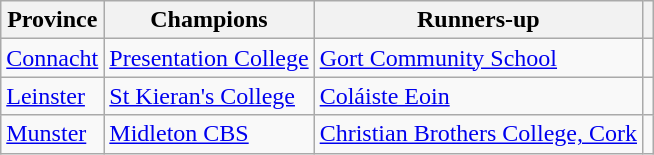<table class="wikitable">
<tr>
<th>Province</th>
<th>Champions</th>
<th>Runners-up</th>
<th></th>
</tr>
<tr>
<td><a href='#'>Connacht</a></td>
<td><a href='#'>Presentation College</a></td>
<td><a href='#'>Gort Community School</a></td>
<td></td>
</tr>
<tr>
<td><a href='#'>Leinster</a></td>
<td><a href='#'>St Kieran's College</a></td>
<td><a href='#'>Coláiste Eoin</a></td>
<td></td>
</tr>
<tr>
<td><a href='#'>Munster</a></td>
<td><a href='#'>Midleton CBS</a></td>
<td><a href='#'>Christian Brothers College, Cork</a></td>
<td></td>
</tr>
</table>
